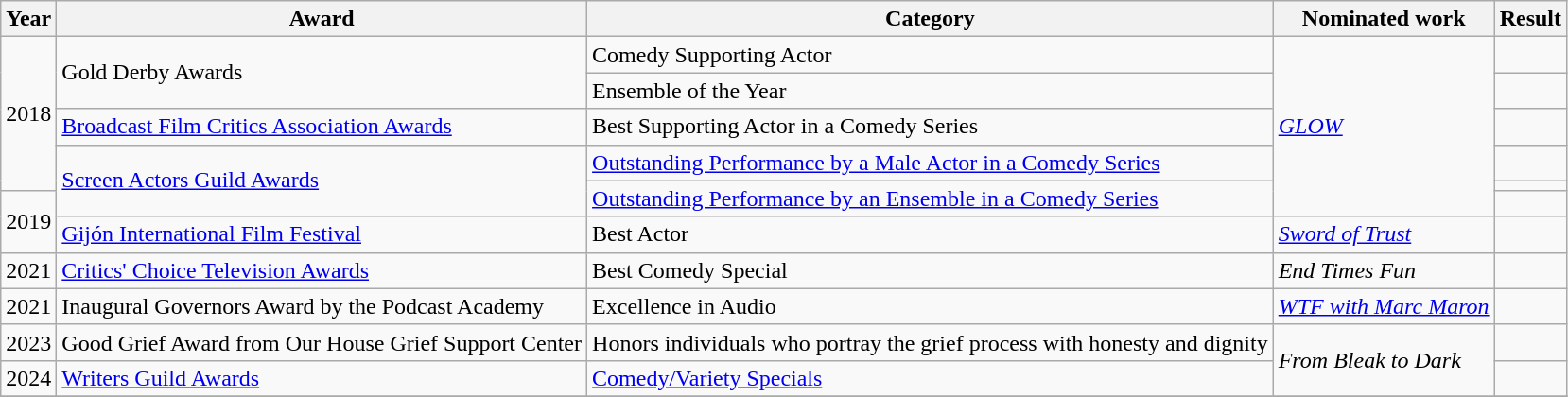<table class="wikitable">
<tr>
<th>Year</th>
<th>Award</th>
<th>Category</th>
<th>Nominated work</th>
<th>Result</th>
</tr>
<tr>
<td rowspan="5">2018</td>
<td rowspan="2">Gold Derby Awards</td>
<td>Comedy Supporting Actor</td>
<td rowspan="6"><em><a href='#'>GLOW</a></em></td>
<td></td>
</tr>
<tr>
<td>Ensemble of the Year</td>
<td></td>
</tr>
<tr>
<td><a href='#'>Broadcast Film Critics Association Awards</a></td>
<td>Best Supporting Actor in a Comedy Series</td>
<td></td>
</tr>
<tr>
<td rowspan="3"><a href='#'>Screen Actors Guild Awards</a></td>
<td><a href='#'>Outstanding Performance by a Male Actor in a Comedy Series</a></td>
<td></td>
</tr>
<tr>
<td rowspan="2"><a href='#'>Outstanding Performance by an Ensemble in a Comedy Series</a></td>
<td></td>
</tr>
<tr>
<td rowspan="2">2019</td>
<td></td>
</tr>
<tr>
<td><a href='#'>Gijón International Film Festival</a></td>
<td>Best Actor</td>
<td><em><a href='#'>Sword of Trust</a></em></td>
<td></td>
</tr>
<tr>
<td>2021</td>
<td><a href='#'>Critics' Choice Television Awards</a></td>
<td>Best Comedy Special</td>
<td><em>End Times Fun</em></td>
<td></td>
</tr>
<tr>
<td>2021</td>
<td>Inaugural Governors Award by the Podcast Academy</td>
<td>Excellence in Audio</td>
<td><em><a href='#'>WTF with Marc Maron</a></em></td>
<td></td>
</tr>
<tr>
<td>2023</td>
<td>Good Grief Award from Our House Grief Support Center</td>
<td>Honors individuals who portray the grief process with honesty and dignity</td>
<td rowspan=2><em>From Bleak to Dark</em></td>
<td></td>
</tr>
<tr>
<td>2024</td>
<td><a href='#'>Writers Guild Awards</a></td>
<td><a href='#'>Comedy/Variety Specials</a></td>
<td></td>
</tr>
<tr>
</tr>
</table>
